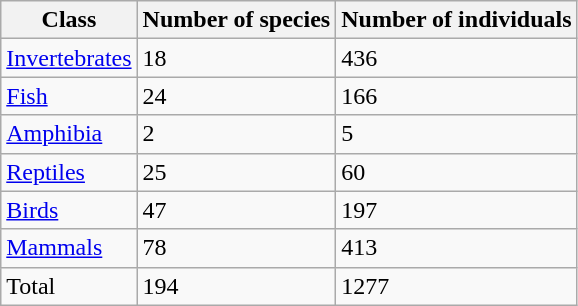<table class="wikitable sortable">
<tr>
<th>Class</th>
<th>Number of species</th>
<th>Number of individuals</th>
</tr>
<tr>
<td><a href='#'>Invertebrates</a></td>
<td>18</td>
<td>436</td>
</tr>
<tr>
<td><a href='#'>Fish</a></td>
<td>24</td>
<td>166</td>
</tr>
<tr>
<td><a href='#'>Amphibia</a></td>
<td>2</td>
<td>5</td>
</tr>
<tr>
<td><a href='#'>Reptiles</a></td>
<td>25</td>
<td>60</td>
</tr>
<tr>
<td><a href='#'>Birds</a></td>
<td>47</td>
<td>197</td>
</tr>
<tr>
<td><a href='#'>Mammals</a></td>
<td>78</td>
<td>413</td>
</tr>
<tr>
<td>Total</td>
<td>194</td>
<td>1277</td>
</tr>
</table>
